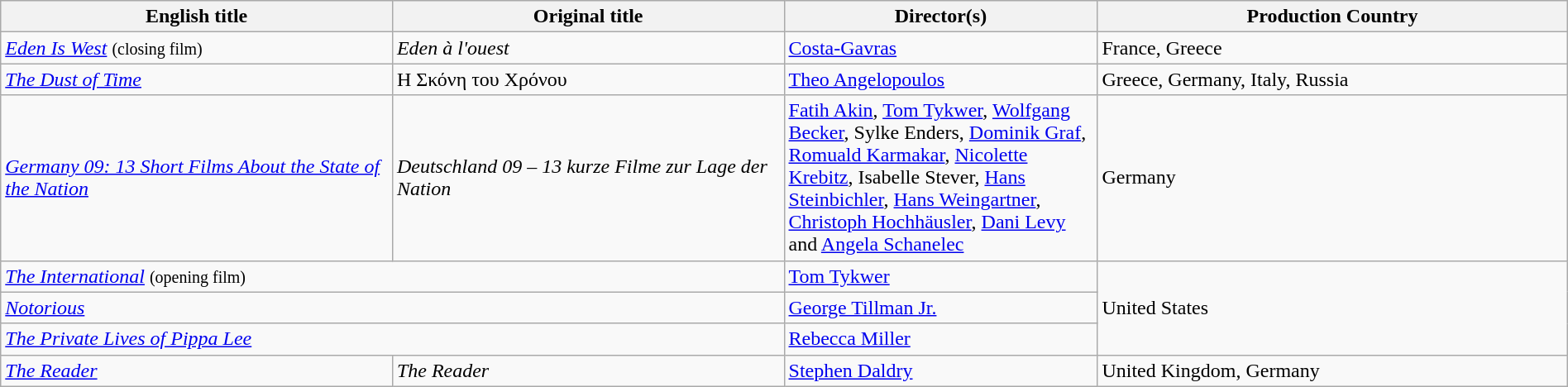<table class="wikitable" style="width:100%; margin-bottom:4px">
<tr>
<th width="25%">English title</th>
<th width="25%">Original title</th>
<th width="20%">Director(s)</th>
<th width="30%">Production Country</th>
</tr>
<tr>
<td><em><a href='#'>Eden Is West</a></em> <small>(closing film)</small></td>
<td><em>Eden à l'ouest</em></td>
<td><a href='#'>Costa-Gavras</a></td>
<td>France, Greece</td>
</tr>
<tr>
<td><em><a href='#'>The Dust of Time</a></em></td>
<td>Η Σκόνη του Χρόνου</td>
<td><a href='#'>Theo Angelopoulos</a></td>
<td>Greece, Germany, Italy, Russia</td>
</tr>
<tr>
<td><em><a href='#'>Germany 09: 13 Short Films About the State of the Nation</a></em></td>
<td><em>Deutschland 09 – 13 kurze Filme zur Lage der Nation</em></td>
<td><a href='#'>Fatih Akin</a>, <a href='#'>Tom Tykwer</a>, <a href='#'>Wolfgang Becker</a>, Sylke Enders, <a href='#'>Dominik Graf</a>, <a href='#'>Romuald Karmakar</a>, <a href='#'>Nicolette Krebitz</a>, Isabelle Stever, <a href='#'>Hans Steinbichler</a>, <a href='#'>Hans Weingartner</a>, <a href='#'>Christoph Hochhäusler</a>, <a href='#'>Dani Levy</a> and <a href='#'>Angela Schanelec</a></td>
<td>Germany</td>
</tr>
<tr>
<td colspan="2"><em><a href='#'>The International</a></em> <small>(opening film)</small></td>
<td><a href='#'>Tom Tykwer</a></td>
<td rowspan="3">United States</td>
</tr>
<tr>
<td colspan="2"><em><a href='#'>Notorious</a></em></td>
<td><a href='#'>George Tillman Jr.</a></td>
</tr>
<tr>
<td colspan="2"><em><a href='#'>The Private Lives of Pippa Lee</a></em></td>
<td><a href='#'>Rebecca Miller</a></td>
</tr>
<tr>
<td><em><a href='#'>The Reader</a></em></td>
<td><em>The Reader</em></td>
<td><a href='#'>Stephen Daldry</a></td>
<td>United Kingdom, Germany</td>
</tr>
</table>
